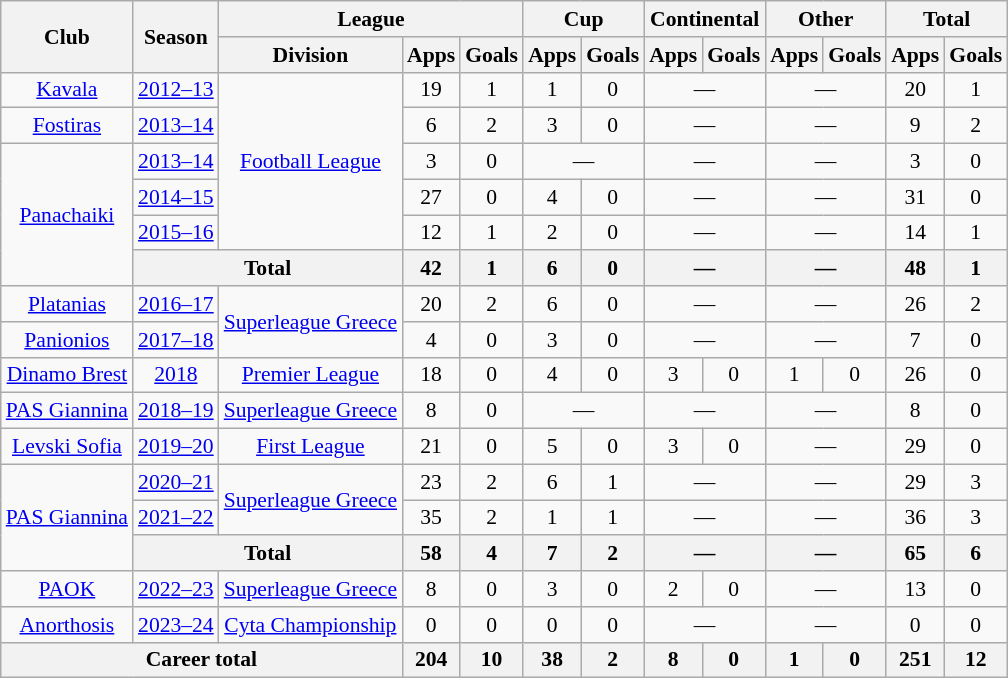<table class="wikitable" style="font-size:90%; text-align: center">
<tr>
<th rowspan=2>Club</th>
<th rowspan=2>Season</th>
<th colspan=3>League</th>
<th colspan=2>Cup</th>
<th colspan=2>Continental</th>
<th colspan=2>Other</th>
<th colspan=2>Total</th>
</tr>
<tr>
<th>Division</th>
<th>Apps</th>
<th>Goals</th>
<th>Apps</th>
<th>Goals</th>
<th>Apps</th>
<th>Goals</th>
<th>Apps</th>
<th>Goals</th>
<th>Apps</th>
<th>Goals</th>
</tr>
<tr>
<td><a href='#'>Kavala</a></td>
<td><a href='#'>2012–13</a></td>
<td rowspan="5"><a href='#'>Football League</a></td>
<td>19</td>
<td>1</td>
<td>1</td>
<td>0</td>
<td colspan="2">—</td>
<td colspan="2">—</td>
<td>20</td>
<td>1</td>
</tr>
<tr>
<td><a href='#'>Fostiras</a></td>
<td><a href='#'>2013–14</a></td>
<td>6</td>
<td>2</td>
<td>3</td>
<td>0</td>
<td colspan="2">—</td>
<td colspan="2">—</td>
<td>9</td>
<td>2</td>
</tr>
<tr>
<td rowspan="4"><a href='#'>Panachaiki</a></td>
<td><a href='#'>2013–14</a></td>
<td>3</td>
<td>0</td>
<td colspan="2">—</td>
<td colspan="2">—</td>
<td colspan="2">—</td>
<td>3</td>
<td>0</td>
</tr>
<tr>
<td><a href='#'>2014–15</a></td>
<td>27</td>
<td>0</td>
<td>4</td>
<td>0</td>
<td colspan="2">—</td>
<td colspan="2">—</td>
<td>31</td>
<td>0</td>
</tr>
<tr>
<td><a href='#'>2015–16</a></td>
<td>12</td>
<td>1</td>
<td>2</td>
<td>0</td>
<td colspan="2">—</td>
<td colspan="2">—</td>
<td>14</td>
<td>1</td>
</tr>
<tr>
<th colspan="2">Total</th>
<th>42</th>
<th>1</th>
<th>6</th>
<th>0</th>
<th colspan="2">—</th>
<th colspan="2">—</th>
<th>48</th>
<th>1</th>
</tr>
<tr>
<td><a href='#'>Platanias</a></td>
<td><a href='#'>2016–17</a></td>
<td rowspan="2"><a href='#'>Superleague Greece</a></td>
<td>20</td>
<td>2</td>
<td>6</td>
<td>0</td>
<td colspan="2">—</td>
<td colspan="2">—</td>
<td>26</td>
<td>2</td>
</tr>
<tr>
<td><a href='#'>Panionios</a></td>
<td><a href='#'>2017–18</a></td>
<td>4</td>
<td>0</td>
<td>3</td>
<td>0</td>
<td colspan="2">—</td>
<td colspan="2">—</td>
<td>7</td>
<td>0</td>
</tr>
<tr>
<td><a href='#'>Dinamo Brest</a></td>
<td><a href='#'>2018</a></td>
<td><a href='#'>Premier League</a></td>
<td>18</td>
<td>0</td>
<td>4</td>
<td>0</td>
<td>3</td>
<td>0</td>
<td>1</td>
<td>0</td>
<td>26</td>
<td>0</td>
</tr>
<tr>
<td><a href='#'>PAS Giannina</a></td>
<td><a href='#'>2018–19</a></td>
<td><a href='#'>Superleague Greece</a></td>
<td>8</td>
<td>0</td>
<td colspan="2">—</td>
<td colspan="2">—</td>
<td colspan="2">—</td>
<td>8</td>
<td>0</td>
</tr>
<tr>
<td><a href='#'>Levski Sofia</a></td>
<td><a href='#'>2019–20</a></td>
<td><a href='#'>First League</a></td>
<td>21</td>
<td>0</td>
<td>5</td>
<td>0</td>
<td>3</td>
<td>0</td>
<td colspan="2">—</td>
<td>29</td>
<td>0</td>
</tr>
<tr>
<td rowspan="3"><a href='#'>PAS Giannina</a></td>
<td><a href='#'>2020–21</a></td>
<td rowspan="2"><a href='#'>Superleague Greece</a></td>
<td>23</td>
<td>2</td>
<td>6</td>
<td>1</td>
<td colspan="2">—</td>
<td colspan="2">—</td>
<td>29</td>
<td>3</td>
</tr>
<tr>
<td><a href='#'>2021–22</a></td>
<td>35</td>
<td>2</td>
<td>1</td>
<td>1</td>
<td colspan="2">—</td>
<td colspan="2">—</td>
<td>36</td>
<td>3</td>
</tr>
<tr>
<th colspan="2">Total</th>
<th>58</th>
<th>4</th>
<th>7</th>
<th>2</th>
<th colspan="2">—</th>
<th colspan="2">—</th>
<th>65</th>
<th>6</th>
</tr>
<tr>
<td><a href='#'>PAOK</a></td>
<td><a href='#'>2022–23</a></td>
<td><a href='#'>Superleague Greece</a></td>
<td>8</td>
<td>0</td>
<td>3</td>
<td>0</td>
<td>2</td>
<td>0</td>
<td colspan="2">—</td>
<td>13</td>
<td>0</td>
</tr>
<tr>
<td><a href='#'>Anorthosis</a></td>
<td><a href='#'>2023–24</a></td>
<td><a href='#'>Cyta Championship</a></td>
<td>0</td>
<td>0</td>
<td>0</td>
<td>0</td>
<td colspan="2">—</td>
<td colspan="2">—</td>
<td>0</td>
<td>0</td>
</tr>
<tr>
<th colspan="3">Career total</th>
<th>204</th>
<th>10</th>
<th>38</th>
<th>2</th>
<th>8</th>
<th>0</th>
<th>1</th>
<th>0</th>
<th>251</th>
<th>12</th>
</tr>
</table>
